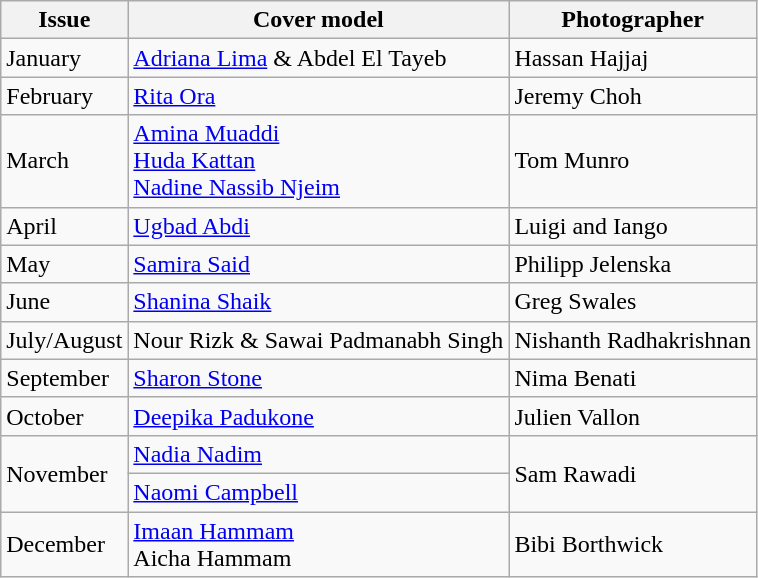<table class="sortable wikitable">
<tr>
<th>Issue</th>
<th>Cover model</th>
<th>Photographer</th>
</tr>
<tr>
<td>January</td>
<td><a href='#'>Adriana Lima</a> & Abdel El Tayeb</td>
<td>Hassan Hajjaj</td>
</tr>
<tr>
<td>February</td>
<td><a href='#'>Rita Ora</a></td>
<td>Jeremy Choh</td>
</tr>
<tr>
<td>March</td>
<td><a href='#'>Amina Muaddi</a> <br> <a href='#'>Huda Kattan</a> <br> <a href='#'>Nadine Nassib Njeim</a></td>
<td>Tom Munro</td>
</tr>
<tr>
<td>April</td>
<td><a href='#'>Ugbad Abdi</a></td>
<td>Luigi and Iango</td>
</tr>
<tr>
<td>May</td>
<td><a href='#'>Samira Said</a></td>
<td>Philipp Jelenska</td>
</tr>
<tr>
<td>June</td>
<td><a href='#'>Shanina Shaik</a></td>
<td>Greg Swales</td>
</tr>
<tr>
<td>July/August</td>
<td>Nour Rizk & Sawai Padmanabh Singh</td>
<td>Nishanth Radhakrishnan</td>
</tr>
<tr>
<td>September</td>
<td><a href='#'>Sharon Stone</a></td>
<td>Nima Benati</td>
</tr>
<tr>
<td>October</td>
<td><a href='#'>Deepika Padukone</a></td>
<td>Julien Vallon</td>
</tr>
<tr>
<td rowspan="2">November</td>
<td><a href='#'>Nadia Nadim</a></td>
<td rowspan="2">Sam Rawadi</td>
</tr>
<tr>
<td><a href='#'>Naomi Campbell</a></td>
</tr>
<tr>
<td>December</td>
<td><a href='#'>Imaan Hammam</a> <br>Aicha Hammam</td>
<td>Bibi Borthwick</td>
</tr>
</table>
